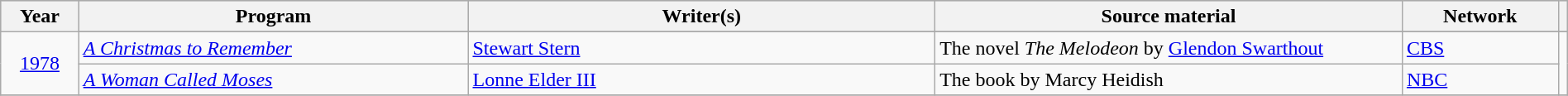<table class="wikitable" style="width:100%">
<tr bgcolor="#bebebe">
<th width="5%">Year</th>
<th width="25%">Program</th>
<th width="30%">Writer(s)</th>
<th width="30%">Source material</th>
<th width="10%">Network</th>
<th scope="col" style="width:2%;" class="unsortable"></th>
</tr>
<tr>
<td rowspan="3" style="text-align:center"><a href='#'>1978</a></td>
</tr>
<tr>
<td><em><a href='#'>A Christmas to Remember</a></em></td>
<td><a href='#'>Stewart Stern</a></td>
<td>The novel <em>The Melodeon</em> by <a href='#'>Glendon Swarthout</a></td>
<td><a href='#'>CBS</a></td>
<td rowspan="2"></td>
</tr>
<tr>
<td><em><a href='#'>A Woman Called Moses</a></em></td>
<td><a href='#'>Lonne Elder III</a></td>
<td>The book by Marcy Heidish</td>
<td><a href='#'>NBC</a></td>
</tr>
<tr>
</tr>
</table>
